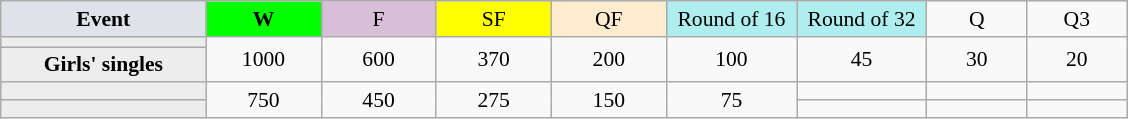<table class=wikitable style="font-size:90%; text-align:center">
<tr>
<th style="width:130px; background:#dfe2e9;">Event</th>
<th style="width:70px; background:lime;">W</th>
<td style="width:70px; background:thistle;">F</td>
<td style="width:70px; background:#ff0;">SF</td>
<td style="width:70px; background:#ffebcd;">QF</td>
<td style="width:80px; background:#afeeee;">Round of 16</td>
<td style="width:80px; background:#afeeee;">Round of 32</td>
<td style="width:60px;">Q</td>
<td style="width:60px;">Q3</td>
</tr>
<tr>
<th style="background:#ededed;"></th>
<td rowspan=2>1000</td>
<td rowspan=2>600</td>
<td rowspan=2>370</td>
<td rowspan=2>200</td>
<td rowspan=2>100</td>
<td rowspan=2>45</td>
<td rowspan=2>30</td>
<td rowspan=2>20</td>
</tr>
<tr>
<th style="background:#ededed;">Girls' singles</th>
</tr>
<tr>
<th style="background:#ededed;"></th>
<td rowspan=2>750</td>
<td rowspan=2>450</td>
<td rowspan=2>275</td>
<td rowspan=2>150</td>
<td rowspan=2>75</td>
<td></td>
<td></td>
<td></td>
</tr>
<tr>
<th style="background:#ededed;"></th>
<td></td>
<td></td>
<td></td>
</tr>
</table>
